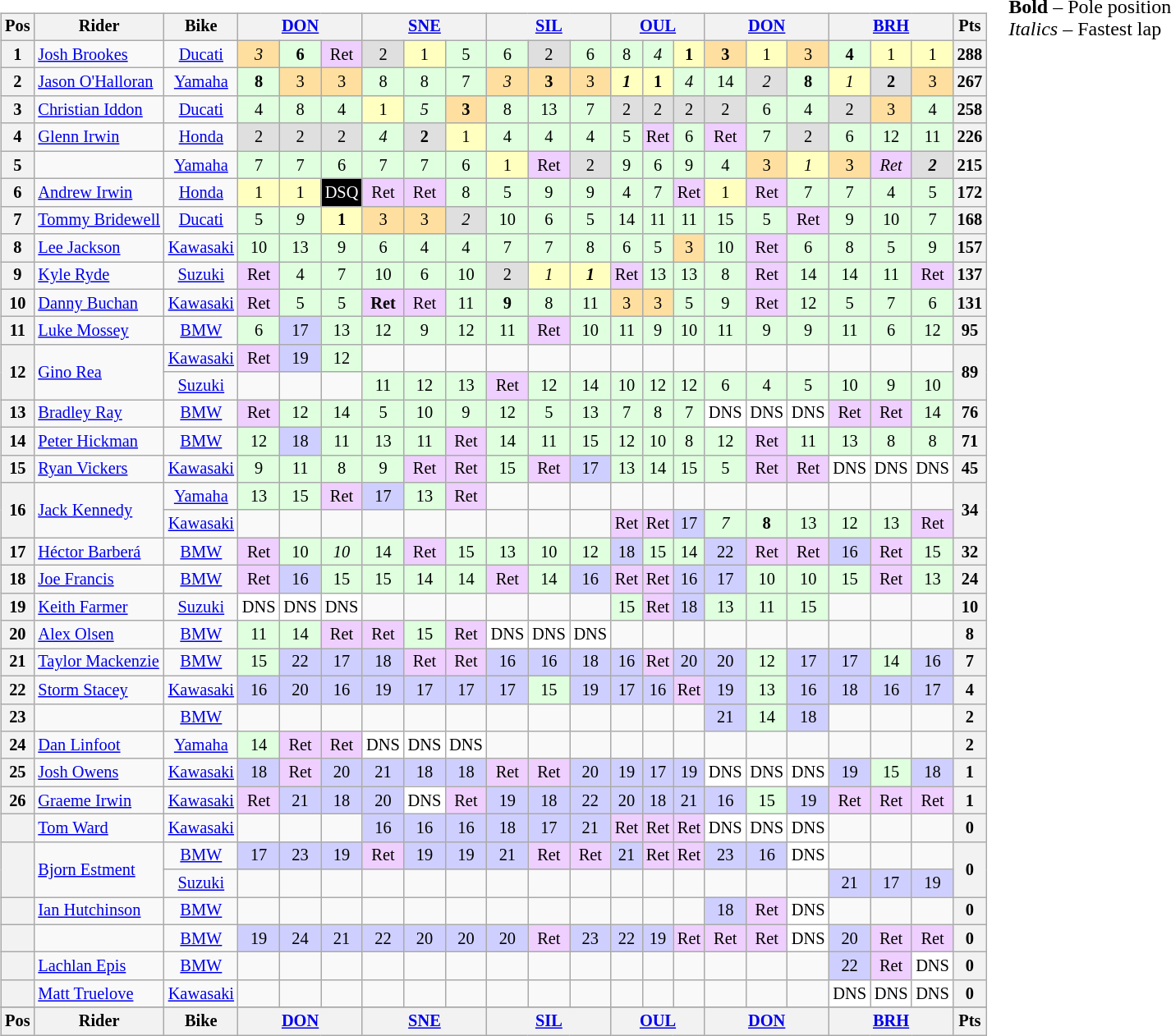<table>
<tr>
<td><br><table class="wikitable" style="font-size: 85%; text-align: center;">
<tr valign="top">
<th valign="middle">Pos</th>
<th valign="middle">Rider</th>
<th valign="middle">Bike</th>
<th colspan=3><a href='#'>DON</a><br></th>
<th colspan=3><a href='#'>SNE</a><br></th>
<th colspan=3><a href='#'>SIL</a><br></th>
<th colspan=3><a href='#'>OUL</a><br></th>
<th colspan=3><a href='#'>DON</a><br></th>
<th colspan=3><a href='#'>BRH</a><br></th>
<th valign="middle">Pts</th>
</tr>
<tr>
<th>1</th>
<td align="left"> <a href='#'>Josh Brookes</a></td>
<td><a href='#'>Ducati</a></td>
<td style="background:#ffdf9f;"><em>3</em></td>
<td style="background:#dfffdf;"><strong>6</strong></td>
<td style="background:#efcfff;">Ret</td>
<td style="background:#dfdfdf;">2</td>
<td style="background:#ffffbf;">1</td>
<td style="background:#dfffdf;">5</td>
<td style="background:#dfffdf;">6</td>
<td style="background:#dfdfdf;">2</td>
<td style="background:#dfffdf;">6</td>
<td style="background:#dfffdf;">8</td>
<td style="background:#dfffdf;"><em>4</em></td>
<td style="background:#ffffbf;"><strong>1</strong></td>
<td style="background:#ffdf9f;"><strong>3</strong></td>
<td style="background:#ffffbf;">1</td>
<td style="background:#ffdf9f;">3</td>
<td style="background:#dfffdf;"><strong>4</strong></td>
<td style="background:#ffffbf;">1</td>
<td style="background:#ffffbf;">1</td>
<th>288</th>
</tr>
<tr>
<th>2</th>
<td align="left"> <a href='#'>Jason O'Halloran</a></td>
<td><a href='#'>Yamaha</a></td>
<td style="background:#dfffdf;"><strong>8</strong></td>
<td style="background:#ffdf9f;">3</td>
<td style="background:#ffdf9f;">3</td>
<td style="background:#dfffdf;">8</td>
<td style="background:#dfffdf;">8</td>
<td style="background:#dfffdf;">7</td>
<td style="background:#ffdf9f;"><em>3</em></td>
<td style="background:#ffdf9f;"><strong>3</strong></td>
<td style="background:#ffdf9f;">3</td>
<td style="background:#ffffbf;"><strong><em>1</em></strong></td>
<td style="background:#ffffbf;"><strong>1</strong></td>
<td style="background:#dfffdf;"><em>4</em></td>
<td style="background:#dfffdf;">14</td>
<td style="background:#dfdfdf;"><em>2</em></td>
<td style="background:#dfffdf;"><strong>8</strong></td>
<td style="background:#ffffbf;"><em>1</em></td>
<td style="background:#dfdfdf;"><strong>2</strong></td>
<td style="background:#ffdf9f;">3</td>
<th>267</th>
</tr>
<tr>
<th>3</th>
<td align="left"> <a href='#'>Christian Iddon</a></td>
<td><a href='#'>Ducati</a></td>
<td style="background:#dfffdf;">4</td>
<td style="background:#dfffdf;">8</td>
<td style="background:#dfffdf;">4</td>
<td style="background:#ffffbf;">1</td>
<td style="background:#dfffdf;"><em>5</em></td>
<td style="background:#ffdf9f;"><strong>3</strong></td>
<td style="background:#dfffdf;">8</td>
<td style="background:#dfffdf;">13</td>
<td style="background:#dfffdf;">7</td>
<td style="background:#dfdfdf;">2</td>
<td style="background:#dfdfdf;">2</td>
<td style="background:#dfdfdf;">2</td>
<td style="background:#dfdfdf;">2</td>
<td style="background:#dfffdf;">6</td>
<td style="background:#dfffdf;">4</td>
<td style="background:#dfdfdf;">2</td>
<td style="background:#ffdf9f;">3</td>
<td style="background:#dfffdf;">4</td>
<th>258</th>
</tr>
<tr>
<th>4</th>
<td align="left"> <a href='#'>Glenn Irwin</a></td>
<td><a href='#'>Honda</a></td>
<td style="background:#dfdfdf;">2</td>
<td style="background:#dfdfdf;">2</td>
<td style="background:#dfdfdf;">2</td>
<td style="background:#dfffdf;"><em>4</em></td>
<td style="background:#dfdfdf;"><strong>2</strong></td>
<td style="background:#ffffbf;">1</td>
<td style="background:#dfffdf;">4</td>
<td style="background:#dfffdf;">4</td>
<td style="background:#dfffdf;">4</td>
<td style="background:#dfffdf;">5</td>
<td style="background:#efcfff;">Ret</td>
<td style="background:#dfffdf;">6</td>
<td style="background:#efcfff;">Ret</td>
<td style="background:#dfffdf;">7</td>
<td style="background:#dfdfdf;">2</td>
<td style="background:#dfffdf;">6</td>
<td style="background:#dfffdf;">12</td>
<td style="background:#dfffdf;">11</td>
<th>226</th>
</tr>
<tr>
<th>5</th>
<td align="left"></td>
<td><a href='#'>Yamaha</a></td>
<td style="background:#dfffdf;">7</td>
<td style="background:#dfffdf;">7</td>
<td style="background:#dfffdf;">6</td>
<td style="background:#dfffdf;">7</td>
<td style="background:#dfffdf;">7</td>
<td style="background:#dfffdf;">6</td>
<td style="background:#ffffbf;">1</td>
<td style="background:#efcfff;">Ret</td>
<td style="background:#dfdfdf;">2</td>
<td style="background:#dfffdf;">9</td>
<td style="background:#dfffdf;">6</td>
<td style="background:#dfffdf;">9</td>
<td style="background:#dfffdf;">4</td>
<td style="background:#ffdf9f;">3</td>
<td style="background:#ffffbf;"><em>1</em></td>
<td style="background:#ffdf9f;">3</td>
<td style="background:#efcfff;"><em>Ret</em></td>
<td style="background:#dfdfdf;"><strong><em>2</em></strong></td>
<th>215</th>
</tr>
<tr>
<th>6</th>
<td align="left"> <a href='#'>Andrew Irwin</a></td>
<td><a href='#'>Honda</a></td>
<td style="background:#ffffbf;">1</td>
<td style="background:#ffffbf;">1</td>
<td style="background-color:#000000;color:white">DSQ</td>
<td style="background:#efcfff;">Ret</td>
<td style="background:#efcfff;">Ret</td>
<td style="background:#dfffdf;">8</td>
<td style="background:#dfffdf;">5</td>
<td style="background:#dfffdf;">9</td>
<td style="background:#dfffdf;">9</td>
<td style="background:#dfffdf;">4</td>
<td style="background:#dfffdf;">7</td>
<td style="background:#efcfff;">Ret</td>
<td style="background:#ffffbf;">1</td>
<td style="background:#efcfff;">Ret</td>
<td style="background:#dfffdf;">7</td>
<td style="background:#dfffdf;">7</td>
<td style="background:#dfffdf;">4</td>
<td style="background:#dfffdf;">5</td>
<th>172</th>
</tr>
<tr>
<th>7</th>
<td align="left"> <a href='#'>Tommy Bridewell</a></td>
<td><a href='#'>Ducati</a></td>
<td style="background:#dfffdf;">5</td>
<td style="background:#dfffdf;"><em>9</em></td>
<td style="background:#ffffbf;"><strong>1</strong></td>
<td style="background:#ffdf9f;">3</td>
<td style="background:#ffdf9f;">3</td>
<td style="background:#dfdfdf;"><em>2</em></td>
<td style="background:#dfffdf;">10</td>
<td style="background:#dfffdf;">6</td>
<td style="background:#dfffdf;">5</td>
<td style="background:#dfffdf;">14</td>
<td style="background:#dfffdf;">11</td>
<td style="background:#dfffdf;">11</td>
<td style="background:#dfffdf;">15</td>
<td style="background:#dfffdf;">5</td>
<td style="background:#efcfff;">Ret</td>
<td style="background:#dfffdf;">9</td>
<td style="background:#dfffdf;">10</td>
<td style="background:#dfffdf;">7</td>
<th>168</th>
</tr>
<tr>
<th>8</th>
<td align="left"> <a href='#'>Lee Jackson</a></td>
<td><a href='#'>Kawasaki</a></td>
<td style="background:#dfffdf;">10</td>
<td style="background:#dfffdf;">13</td>
<td style="background:#dfffdf;">9</td>
<td style="background:#dfffdf;">6</td>
<td style="background:#dfffdf;">4</td>
<td style="background:#dfffdf;">4</td>
<td style="background:#dfffdf;">7</td>
<td style="background:#dfffdf;">7</td>
<td style="background:#dfffdf;">8</td>
<td style="background:#dfffdf;">6</td>
<td style="background:#dfffdf;">5</td>
<td style="background:#ffdf9f;">3</td>
<td style="background:#dfffdf;">10</td>
<td style="background:#efcfff;">Ret</td>
<td style="background:#dfffdf;">6</td>
<td style="background:#dfffdf;">8</td>
<td style="background:#dfffdf;">5</td>
<td style="background:#dfffdf;">9</td>
<th>157</th>
</tr>
<tr>
<th>9</th>
<td align="left"> <a href='#'>Kyle Ryde</a></td>
<td><a href='#'>Suzuki</a></td>
<td style="background:#efcfff;">Ret</td>
<td style="background:#dfffdf;">4</td>
<td style="background:#dfffdf;">7</td>
<td style="background:#dfffdf;">10</td>
<td style="background:#dfffdf;">6</td>
<td style="background:#dfffdf;">10</td>
<td style="background:#dfdfdf;">2</td>
<td style="background:#ffffbf;"><em>1</em></td>
<td style="background:#ffffbf;"><strong><em>1</em></strong></td>
<td style="background:#efcfff;">Ret</td>
<td style="background:#dfffdf;">13</td>
<td style="background:#dfffdf;">13</td>
<td style="background:#dfffdf;">8</td>
<td style="background:#efcfff;">Ret</td>
<td style="background:#dfffdf;">14</td>
<td style="background:#dfffdf;">14</td>
<td style="background:#dfffdf;">11</td>
<td style="background:#efcfff;">Ret</td>
<th>137</th>
</tr>
<tr>
<th>10</th>
<td align="left"> <a href='#'>Danny Buchan</a></td>
<td><a href='#'>Kawasaki</a></td>
<td style="background:#efcfff;">Ret</td>
<td style="background:#dfffdf;">5</td>
<td style="background:#dfffdf;">5</td>
<td style="background:#efcfff;"><strong>Ret</strong></td>
<td style="background:#efcfff;">Ret</td>
<td style="background:#dfffdf;">11</td>
<td style="background:#dfffdf;"><strong>9</strong></td>
<td style="background:#dfffdf;">8</td>
<td style="background:#dfffdf;">11</td>
<td style="background:#ffdf9f;">3</td>
<td style="background:#ffdf9f;">3</td>
<td style="background:#dfffdf;">5</td>
<td style="background:#dfffdf;">9</td>
<td style="background:#efcfff;">Ret</td>
<td style="background:#dfffdf;">12</td>
<td style="background:#dfffdf;">5</td>
<td style="background:#dfffdf;">7</td>
<td style="background:#dfffdf;">6</td>
<th>131</th>
</tr>
<tr>
<th>11</th>
<td align="left"> <a href='#'>Luke Mossey</a></td>
<td><a href='#'>BMW</a></td>
<td style="background:#dfffdf;">6</td>
<td style="background:#cfcfff;">17</td>
<td style="background:#dfffdf;">13</td>
<td style="background:#dfffdf;">12</td>
<td style="background:#dfffdf;">9</td>
<td style="background:#dfffdf;">12</td>
<td style="background:#dfffdf;">11</td>
<td style="background:#efcfff;">Ret</td>
<td style="background:#dfffdf;">10</td>
<td style="background:#dfffdf;">11</td>
<td style="background:#dfffdf;">9</td>
<td style="background:#dfffdf;">10</td>
<td style="background:#dfffdf;">11</td>
<td style="background:#dfffdf;">9</td>
<td style="background:#dfffdf;">9</td>
<td style="background:#dfffdf;">11</td>
<td style="background:#dfffdf;">6</td>
<td style="background:#dfffdf;">12</td>
<th>95</th>
</tr>
<tr>
<th rowspan=2>12</th>
<td rowspan=2 align="left"> <a href='#'>Gino Rea</a></td>
<td><a href='#'>Kawasaki</a></td>
<td style="background:#efcfff;">Ret</td>
<td style="background:#cfcfff;">19</td>
<td style="background:#dfffdf;">12</td>
<td></td>
<td></td>
<td></td>
<td></td>
<td></td>
<td></td>
<td></td>
<td></td>
<td></td>
<td></td>
<td></td>
<td></td>
<td></td>
<td></td>
<td></td>
<th rowspan=2>89</th>
</tr>
<tr>
<td><a href='#'>Suzuki</a></td>
<td></td>
<td></td>
<td></td>
<td style="background:#dfffdf;">11</td>
<td style="background:#dfffdf;">12</td>
<td style="background:#dfffdf;">13</td>
<td style="background:#efcfff;">Ret</td>
<td style="background:#dfffdf;">12</td>
<td style="background:#dfffdf;">14</td>
<td style="background:#dfffdf;">10</td>
<td style="background:#dfffdf;">12</td>
<td style="background:#dfffdf;">12</td>
<td style="background:#dfffdf;">6</td>
<td style="background:#dfffdf;">4</td>
<td style="background:#dfffdf;">5</td>
<td style="background:#dfffdf;">10</td>
<td style="background:#dfffdf;">9</td>
<td style="background:#dfffdf;">10</td>
</tr>
<tr>
<th>13</th>
<td align="left"> <a href='#'>Bradley Ray</a></td>
<td><a href='#'>BMW</a></td>
<td style="background:#efcfff;">Ret</td>
<td style="background:#dfffdf;">12</td>
<td style="background:#dfffdf;">14</td>
<td style="background:#dfffdf;">5</td>
<td style="background:#dfffdf;">10</td>
<td style="background:#dfffdf;">9</td>
<td style="background:#dfffdf;">12</td>
<td style="background:#dfffdf;">5</td>
<td style="background:#dfffdf;">13</td>
<td style="background:#dfffdf;">7</td>
<td style="background:#dfffdf;">8</td>
<td style="background:#dfffdf;">7</td>
<td style="background:#ffffff;">DNS</td>
<td style="background:#ffffff;">DNS</td>
<td style="background:#ffffff;">DNS</td>
<td style="background:#efcfff;">Ret</td>
<td style="background:#efcfff;">Ret</td>
<td style="background:#dfffdf;">14</td>
<th>76</th>
</tr>
<tr>
<th>14</th>
<td align="left"> <a href='#'>Peter Hickman</a></td>
<td><a href='#'>BMW</a></td>
<td style="background:#dfffdf;">12</td>
<td style="background:#cfcfff;">18</td>
<td style="background:#dfffdf;">11</td>
<td style="background:#dfffdf;">13</td>
<td style="background:#dfffdf;">11</td>
<td style="background:#efcfff;">Ret</td>
<td style="background:#dfffdf;">14</td>
<td style="background:#dfffdf;">11</td>
<td style="background:#dfffdf;">15</td>
<td style="background:#dfffdf;">12</td>
<td style="background:#dfffdf;">10</td>
<td style="background:#dfffdf;">8</td>
<td style="background:#dfffdf;">12</td>
<td style="background:#efcfff;">Ret</td>
<td style="background:#dfffdf;">11</td>
<td style="background:#dfffdf;">13</td>
<td style="background:#dfffdf;">8</td>
<td style="background:#dfffdf;">8</td>
<th>71</th>
</tr>
<tr>
<th>15</th>
<td align="left"> <a href='#'>Ryan Vickers</a></td>
<td><a href='#'>Kawasaki</a></td>
<td style="background:#dfffdf;">9</td>
<td style="background:#dfffdf;">11</td>
<td style="background:#dfffdf;">8</td>
<td style="background:#dfffdf;">9</td>
<td style="background:#efcfff;">Ret</td>
<td style="background:#efcfff;">Ret</td>
<td style="background:#dfffdf;">15</td>
<td style="background:#efcfff;">Ret</td>
<td style="background:#cfcfff;">17</td>
<td style="background:#dfffdf;">13</td>
<td style="background:#dfffdf;">14</td>
<td style="background:#dfffdf;">15</td>
<td style="background:#dfffdf;">5</td>
<td style="background:#efcfff;">Ret</td>
<td style="background:#efcfff;">Ret</td>
<td style="background:#ffffff;">DNS</td>
<td style="background:#ffffff;">DNS</td>
<td style="background:#ffffff;">DNS</td>
<th>45</th>
</tr>
<tr>
<th rowspan=2>16</th>
<td rowspan=2 align="left"> <a href='#'>Jack Kennedy</a></td>
<td><a href='#'>Yamaha</a></td>
<td style="background:#dfffdf;">13</td>
<td style="background:#dfffdf;">15</td>
<td style="background:#efcfff;">Ret</td>
<td style="background:#cfcfff;">17</td>
<td style="background:#dfffdf;">13</td>
<td style="background:#efcfff;">Ret</td>
<td></td>
<td></td>
<td></td>
<td></td>
<td></td>
<td></td>
<td></td>
<td></td>
<td></td>
<td></td>
<td></td>
<td></td>
<th rowspan=2>34</th>
</tr>
<tr>
<td><a href='#'>Kawasaki</a></td>
<td></td>
<td></td>
<td></td>
<td></td>
<td></td>
<td></td>
<td></td>
<td></td>
<td></td>
<td style="background:#efcfff;">Ret</td>
<td style="background:#efcfff;">Ret</td>
<td style="background:#cfcfff;">17</td>
<td style="background:#dfffdf;"><em>7</em></td>
<td style="background:#dfffdf;"><strong>8</strong></td>
<td style="background:#dfffdf;">13</td>
<td style="background:#dfffdf;">12</td>
<td style="background:#dfffdf;">13</td>
<td style="background:#efcfff;">Ret</td>
</tr>
<tr>
<th>17</th>
<td align="left"> <a href='#'>Héctor Barberá</a></td>
<td><a href='#'>BMW</a></td>
<td style="background:#efcfff;">Ret</td>
<td style="background:#dfffdf;">10</td>
<td style="background:#dfffdf;"><em>10</em></td>
<td style="background:#dfffdf;">14</td>
<td style="background:#efcfff;">Ret</td>
<td style="background:#dfffdf;">15</td>
<td style="background:#dfffdf;">13</td>
<td style="background:#dfffdf;">10</td>
<td style="background:#dfffdf;">12</td>
<td style="background:#cfcfff;">18</td>
<td style="background:#dfffdf;">15</td>
<td style="background:#dfffdf;">14</td>
<td style="background:#cfcfff;">22</td>
<td style="background:#efcfff;">Ret</td>
<td style="background:#efcfff;">Ret</td>
<td style="background:#cfcfff;">16</td>
<td style="background:#efcfff;">Ret</td>
<td style="background:#dfffdf;">15</td>
<th>32</th>
</tr>
<tr>
<th>18</th>
<td align="left"> <a href='#'>Joe Francis</a></td>
<td><a href='#'>BMW</a></td>
<td style="background:#efcfff;">Ret</td>
<td style="background:#cfcfff;">16</td>
<td style="background:#dfffdf;">15</td>
<td style="background:#dfffdf;">15</td>
<td style="background:#dfffdf;">14</td>
<td style="background:#dfffdf;">14</td>
<td style="background:#efcfff;">Ret</td>
<td style="background:#dfffdf;">14</td>
<td style="background:#cfcfff;">16</td>
<td style="background:#efcfff;">Ret</td>
<td style="background:#efcfff;">Ret</td>
<td style="background:#cfcfff;">16</td>
<td style="background:#cfcfff;">17</td>
<td style="background:#dfffdf;">10</td>
<td style="background:#dfffdf;">10</td>
<td style="background:#dfffdf;">15</td>
<td style="background:#efcfff;">Ret</td>
<td style="background:#dfffdf;">13</td>
<th>24</th>
</tr>
<tr>
<th>19</th>
<td align="left"> <a href='#'>Keith Farmer</a></td>
<td><a href='#'>Suzuki</a></td>
<td style="background:#ffffff;">DNS</td>
<td style="background:#ffffff;">DNS</td>
<td style="background:#ffffff;">DNS</td>
<td></td>
<td></td>
<td></td>
<td></td>
<td></td>
<td></td>
<td style="background:#dfffdf;">15</td>
<td style="background:#efcfff;">Ret</td>
<td style="background:#cfcfff;">18</td>
<td style="background:#dfffdf;">13</td>
<td style="background:#dfffdf;">11</td>
<td style="background:#dfffdf;">15</td>
<td></td>
<td></td>
<td></td>
<th>10</th>
</tr>
<tr>
<th>20</th>
<td align="left"> <a href='#'>Alex Olsen</a></td>
<td><a href='#'>BMW</a></td>
<td style="background:#dfffdf;">11</td>
<td style="background:#dfffdf;">14</td>
<td style="background:#efcfff;">Ret</td>
<td style="background:#efcfff;">Ret</td>
<td style="background:#dfffdf;">15</td>
<td style="background:#efcfff;">Ret</td>
<td style="background:#ffffff;">DNS</td>
<td style="background:#ffffff;">DNS</td>
<td style="background:#ffffff;">DNS</td>
<td></td>
<td></td>
<td></td>
<td></td>
<td></td>
<td></td>
<td></td>
<td></td>
<td></td>
<th>8</th>
</tr>
<tr>
<th>21</th>
<td align="left"> <a href='#'>Taylor Mackenzie</a></td>
<td><a href='#'>BMW</a></td>
<td style="background:#dfffdf;">15</td>
<td style="background:#cfcfff;">22</td>
<td style="background:#cfcfff;">17</td>
<td style="background:#cfcfff;">18</td>
<td style="background:#efcfff;">Ret</td>
<td style="background:#efcfff;">Ret</td>
<td style="background:#cfcfff;">16</td>
<td style="background:#cfcfff;">16</td>
<td style="background:#cfcfff;">18</td>
<td style="background:#cfcfff;">16</td>
<td style="background:#efcfff;">Ret</td>
<td style="background:#cfcfff;">20</td>
<td style="background:#cfcfff;">20</td>
<td style="background:#dfffdf;">12</td>
<td style="background:#cfcfff;">17</td>
<td style="background:#cfcfff;">17</td>
<td style="background:#dfffdf;">14</td>
<td style="background:#cfcfff;">16</td>
<th>7</th>
</tr>
<tr>
<th>22</th>
<td align="left"> <a href='#'>Storm Stacey</a></td>
<td><a href='#'>Kawasaki</a></td>
<td style="background:#cfcfff;">16</td>
<td style="background:#cfcfff;">20</td>
<td style="background:#cfcfff;">16</td>
<td style="background:#cfcfff;">19</td>
<td style="background:#cfcfff;">17</td>
<td style="background:#cfcfff;">17</td>
<td style="background:#cfcfff;">17</td>
<td style="background:#dfffdf;">15</td>
<td style="background:#cfcfff;">19</td>
<td style="background:#cfcfff;">17</td>
<td style="background:#cfcfff;">16</td>
<td style="background:#efcfff;">Ret</td>
<td style="background:#cfcfff;">19</td>
<td style="background:#dfffdf;">13</td>
<td style="background:#cfcfff;">16</td>
<td style="background:#cfcfff;">18</td>
<td style="background:#cfcfff;">16</td>
<td style="background:#cfcfff;">17</td>
<th>4</th>
</tr>
<tr>
<th>23</th>
<td align="left"></td>
<td><a href='#'>BMW</a></td>
<td></td>
<td></td>
<td></td>
<td></td>
<td></td>
<td></td>
<td></td>
<td></td>
<td></td>
<td></td>
<td></td>
<td></td>
<td style="background:#cfcfff;">21</td>
<td style="background:#dfffdf;">14</td>
<td style="background:#cfcfff;">18</td>
<td></td>
<td></td>
<td></td>
<th>2</th>
</tr>
<tr>
<th>24</th>
<td align="left"> <a href='#'>Dan Linfoot</a></td>
<td><a href='#'>Yamaha</a></td>
<td style="background:#dfffdf;">14</td>
<td style="background:#efcfff;">Ret</td>
<td style="background:#efcfff;">Ret</td>
<td style="background:#ffffff;">DNS</td>
<td style="background:#ffffff;">DNS</td>
<td style="background:#ffffff;">DNS</td>
<td></td>
<td></td>
<td></td>
<td></td>
<td></td>
<td></td>
<td></td>
<td></td>
<td></td>
<td></td>
<td></td>
<td></td>
<th>2</th>
</tr>
<tr>
<th>25</th>
<td align="left"> <a href='#'>Josh Owens</a></td>
<td><a href='#'>Kawasaki</a></td>
<td style="background:#cfcfff;">18</td>
<td style="background:#efcfff;">Ret</td>
<td style="background:#cfcfff;">20</td>
<td style="background:#cfcfff;">21</td>
<td style="background:#cfcfff;">18</td>
<td style="background:#cfcfff;">18</td>
<td style="background:#efcfff;">Ret</td>
<td style="background:#efcfff;">Ret</td>
<td style="background:#cfcfff;">20</td>
<td style="background:#cfcfff;">19</td>
<td style="background:#cfcfff;">17</td>
<td style="background:#cfcfff;">19</td>
<td style="background:#ffffff;">DNS</td>
<td style="background:#ffffff;">DNS</td>
<td style="background:#ffffff;">DNS</td>
<td style="background:#cfcfff;">19</td>
<td style="background:#dfffdf;">15</td>
<td style="background:#cfcfff;">18</td>
<th>1</th>
</tr>
<tr>
<th>26</th>
<td align="left"> <a href='#'>Graeme Irwin</a></td>
<td><a href='#'>Kawasaki</a></td>
<td style="background:#efcfff;">Ret</td>
<td style="background:#cfcfff;">21</td>
<td style="background:#cfcfff;">18</td>
<td style="background:#cfcfff;">20</td>
<td style="background:#ffffff;">DNS</td>
<td style="background:#efcfff;">Ret</td>
<td style="background:#cfcfff;">19</td>
<td style="background:#cfcfff;">18</td>
<td style="background:#cfcfff;">22</td>
<td style="background:#cfcfff;">20</td>
<td style="background:#cfcfff;">18</td>
<td style="background:#cfcfff;">21</td>
<td style="background:#cfcfff;">16</td>
<td style="background:#dfffdf;">15</td>
<td style="background:#cfcfff;">19</td>
<td style="background:#efcfff;">Ret</td>
<td style="background:#efcfff;">Ret</td>
<td style="background:#efcfff;">Ret</td>
<th>1</th>
</tr>
<tr>
<th></th>
<td align="left"> <a href='#'>Tom Ward</a></td>
<td><a href='#'>Kawasaki</a></td>
<td></td>
<td></td>
<td></td>
<td style="background:#cfcfff;">16</td>
<td style="background:#cfcfff;">16</td>
<td style="background:#cfcfff;">16</td>
<td style="background:#cfcfff;">18</td>
<td style="background:#cfcfff;">17</td>
<td style="background:#cfcfff;">21</td>
<td style="background:#efcfff;">Ret</td>
<td style="background:#efcfff;">Ret</td>
<td style="background:#efcfff;">Ret</td>
<td style="background:#ffffff;">DNS</td>
<td style="background:#ffffff;">DNS</td>
<td style="background:#ffffff;">DNS</td>
<td></td>
<td></td>
<td></td>
<th>0</th>
</tr>
<tr>
<th rowspan=2></th>
<td rowspan=2 align="left"> <a href='#'>Bjorn Estment</a></td>
<td><a href='#'>BMW</a></td>
<td style="background:#cfcfff;">17</td>
<td style="background:#cfcfff;">23</td>
<td style="background:#cfcfff;">19</td>
<td style="background:#efcfff;">Ret</td>
<td style="background:#cfcfff;">19</td>
<td style="background:#cfcfff;">19</td>
<td style="background:#cfcfff;">21</td>
<td style="background:#efcfff;">Ret</td>
<td style="background:#efcfff;">Ret</td>
<td style="background:#cfcfff;">21</td>
<td style="background:#efcfff;">Ret</td>
<td style="background:#efcfff;">Ret</td>
<td style="background:#cfcfff;">23</td>
<td style="background:#cfcfff;">16</td>
<td style="background:#ffffff;">DNS</td>
<td></td>
<td></td>
<td></td>
<th rowspan=2>0</th>
</tr>
<tr>
<td><a href='#'>Suzuki</a></td>
<td></td>
<td></td>
<td></td>
<td></td>
<td></td>
<td></td>
<td></td>
<td></td>
<td></td>
<td></td>
<td></td>
<td></td>
<td></td>
<td></td>
<td></td>
<td style="background:#cfcfff;">21</td>
<td style="background:#cfcfff;">17</td>
<td style="background:#cfcfff;">19</td>
</tr>
<tr>
<th></th>
<td align="left"> <a href='#'>Ian Hutchinson</a></td>
<td><a href='#'>BMW</a></td>
<td></td>
<td></td>
<td></td>
<td></td>
<td></td>
<td></td>
<td></td>
<td></td>
<td></td>
<td></td>
<td></td>
<td></td>
<td style="background:#cfcfff;">18</td>
<td style="background:#efcfff;">Ret</td>
<td style="background:#ffffff;">DNS</td>
<td></td>
<td></td>
<td></td>
<th>0</th>
</tr>
<tr>
<th></th>
<td align="left"></td>
<td><a href='#'>BMW</a></td>
<td style="background:#cfcfff;">19</td>
<td style="background:#cfcfff;">24</td>
<td style="background:#cfcfff;">21</td>
<td style="background:#cfcfff;">22</td>
<td style="background:#cfcfff;">20</td>
<td style="background:#cfcfff;">20</td>
<td style="background:#cfcfff;">20</td>
<td style="background:#efcfff;">Ret</td>
<td style="background:#cfcfff;">23</td>
<td style="background:#cfcfff;">22</td>
<td style="background:#cfcfff;">19</td>
<td style="background:#efcfff;">Ret</td>
<td style="background:#efcfff;">Ret</td>
<td style="background:#efcfff;">Ret</td>
<td style="background:#ffffff;">DNS</td>
<td style="background:#cfcfff;">20</td>
<td style="background:#efcfff;">Ret</td>
<td style="background:#efcfff;">Ret</td>
<th>0</th>
</tr>
<tr>
<th></th>
<td align="left"> <a href='#'>Lachlan Epis</a></td>
<td><a href='#'>BMW</a></td>
<td></td>
<td></td>
<td></td>
<td></td>
<td></td>
<td></td>
<td></td>
<td></td>
<td></td>
<td></td>
<td></td>
<td></td>
<td></td>
<td></td>
<td></td>
<td style="background:#cfcfff;">22</td>
<td style="background:#efcfff;">Ret</td>
<td style="background:#ffffff;">DNS</td>
<th>0</th>
</tr>
<tr>
<th></th>
<td align="left"> <a href='#'>Matt Truelove</a></td>
<td><a href='#'>Kawasaki</a></td>
<td></td>
<td></td>
<td></td>
<td></td>
<td></td>
<td></td>
<td></td>
<td></td>
<td></td>
<td></td>
<td></td>
<td></td>
<td></td>
<td></td>
<td></td>
<td style="background:#ffffff;">DNS</td>
<td style="background:#ffffff;">DNS</td>
<td style="background:#ffffff;">DNS</td>
<th>0</th>
</tr>
<tr>
</tr>
<tr valign="top">
<th>Pos</th>
<th>Rider</th>
<th>Bike</th>
<th colspan=3><a href='#'>DON</a><br></th>
<th colspan=3><a href='#'>SNE</a><br></th>
<th colspan=3><a href='#'>SIL</a><br></th>
<th colspan=3><a href='#'>OUL</a><br></th>
<th colspan=3><a href='#'>DON</a><br></th>
<th colspan=3><a href='#'>BRH</a><br></th>
<th>Pts</th>
</tr>
</table>
</td>
<td valign="top"><br>
<span><strong>Bold</strong> – Pole position<br><em>Italics</em> – Fastest lap</span></td>
</tr>
</table>
